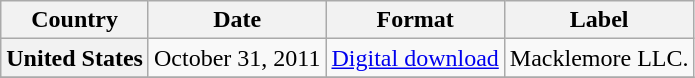<table class="wikitable plainrowheaders">
<tr>
<th scope="col">Country</th>
<th scope="col">Date</th>
<th scope="col">Format</th>
<th scope="col">Label</th>
</tr>
<tr>
<th scope="row">United States</th>
<td>October 31, 2011</td>
<td><a href='#'>Digital download</a></td>
<td>Macklemore LLC.</td>
</tr>
<tr>
</tr>
</table>
